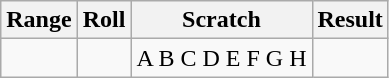<table class="wikitable">
<tr>
<th>Range</th>
<th>Roll</th>
<th>Scratch</th>
<th>Result</th>
</tr>
<tr>
<td> </td>
<td> </td>
<td>A B C D E F G H</td>
<td> </td>
</tr>
</table>
